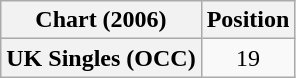<table class="wikitable plainrowheaders" style="text-align:center">
<tr>
<th>Chart (2006)</th>
<th>Position</th>
</tr>
<tr>
<th scope="row">UK Singles (OCC)</th>
<td>19</td>
</tr>
</table>
